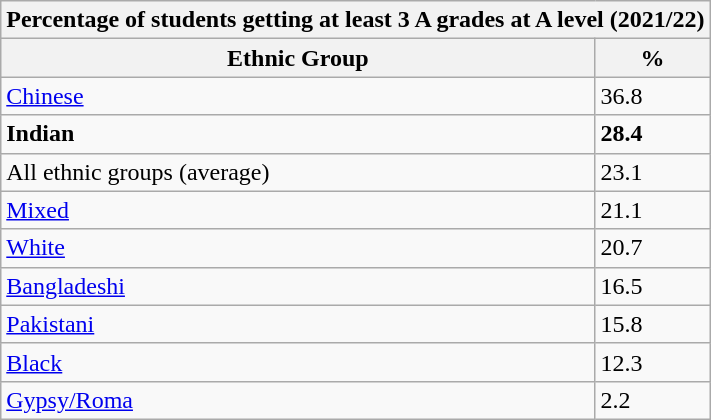<table class="wikitable sortable">
<tr>
<th colspan="3">Percentage of students getting at least 3 A grades at A level (2021/22)</th>
</tr>
<tr>
<th>Ethnic Group</th>
<th>%</th>
</tr>
<tr>
<td><a href='#'>Chinese</a></td>
<td>36.8</td>
</tr>
<tr>
<td><strong>Indian</strong></td>
<td><strong>28.4</strong></td>
</tr>
<tr>
<td>All ethnic groups (average)</td>
<td>23.1</td>
</tr>
<tr>
<td><a href='#'>Mixed</a></td>
<td>21.1</td>
</tr>
<tr>
<td><a href='#'>White</a></td>
<td>20.7</td>
</tr>
<tr>
<td><a href='#'>Bangladeshi</a></td>
<td>16.5</td>
</tr>
<tr>
<td><a href='#'>Pakistani</a></td>
<td>15.8</td>
</tr>
<tr>
<td><a href='#'>Black</a></td>
<td>12.3</td>
</tr>
<tr>
<td><a href='#'>Gypsy/Roma</a></td>
<td>2.2</td>
</tr>
</table>
